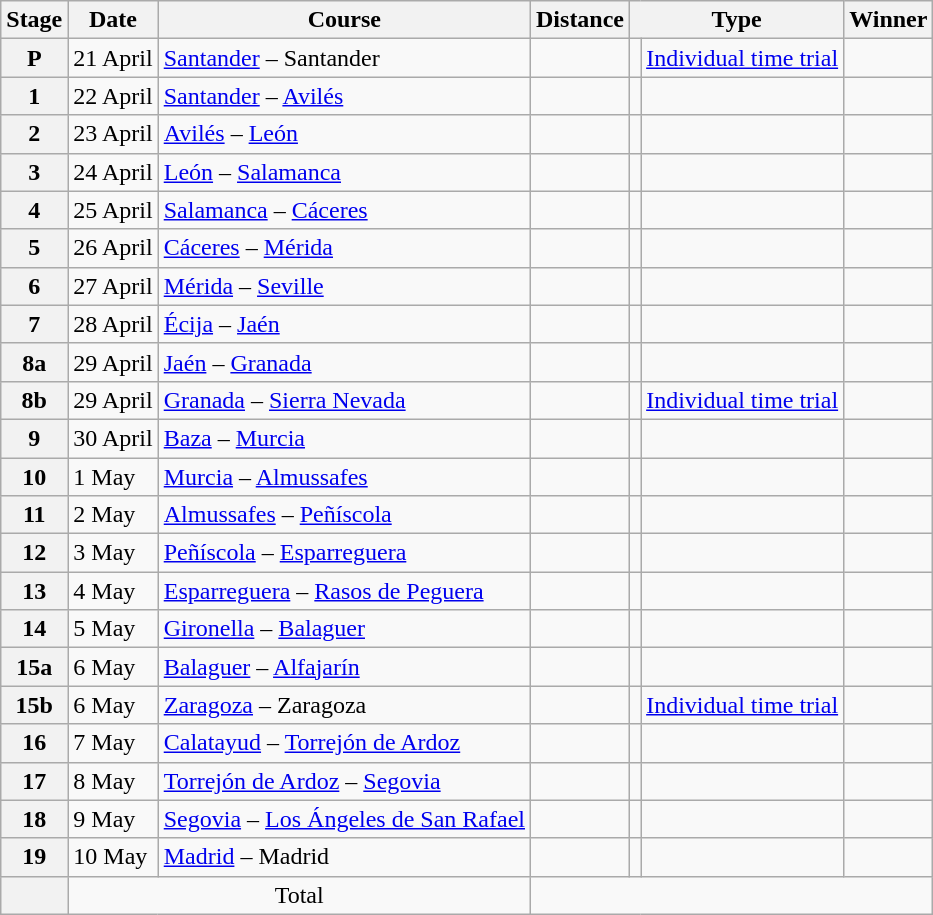<table class="wikitable">
<tr>
<th scope="col">Stage</th>
<th scope="col">Date</th>
<th scope="col">Course</th>
<th scope="col">Distance</th>
<th scope="col" colspan="2">Type</th>
<th scope="col">Winner</th>
</tr>
<tr>
<th scope="row">P</th>
<td>21 April</td>
<td><a href='#'>Santander</a> – Santander</td>
<td style="text-align:center;"></td>
<td></td>
<td><a href='#'>Individual time trial</a></td>
<td></td>
</tr>
<tr>
<th scope="row">1</th>
<td>22 April</td>
<td><a href='#'>Santander</a> – <a href='#'>Avilés</a></td>
<td style="text-align:center;"></td>
<td></td>
<td></td>
<td></td>
</tr>
<tr>
<th scope="row">2</th>
<td>23 April</td>
<td><a href='#'>Avilés</a> – <a href='#'>León</a></td>
<td style="text-align:center;"></td>
<td></td>
<td></td>
<td></td>
</tr>
<tr>
<th scope="row">3</th>
<td>24 April</td>
<td><a href='#'>León</a> – <a href='#'>Salamanca</a></td>
<td style="text-align:center;"></td>
<td></td>
<td></td>
<td></td>
</tr>
<tr>
<th scope="row">4</th>
<td>25 April</td>
<td><a href='#'>Salamanca</a> – <a href='#'>Cáceres</a></td>
<td style="text-align:center;"></td>
<td></td>
<td></td>
<td></td>
</tr>
<tr>
<th scope="row">5</th>
<td>26 April</td>
<td><a href='#'>Cáceres</a> – <a href='#'>Mérida</a></td>
<td style="text-align:center;"></td>
<td></td>
<td></td>
<td></td>
</tr>
<tr>
<th scope="row">6</th>
<td>27 April</td>
<td><a href='#'>Mérida</a> – <a href='#'>Seville</a></td>
<td style="text-align:center;"></td>
<td></td>
<td></td>
<td></td>
</tr>
<tr>
<th scope="row">7</th>
<td>28 April</td>
<td><a href='#'>Écija</a> – <a href='#'>Jaén</a></td>
<td style="text-align:center;"></td>
<td></td>
<td></td>
<td></td>
</tr>
<tr>
<th scope="row">8a</th>
<td>29 April</td>
<td><a href='#'>Jaén</a> – <a href='#'>Granada</a></td>
<td style="text-align:center;"></td>
<td></td>
<td></td>
<td></td>
</tr>
<tr>
<th scope="row">8b</th>
<td>29 April</td>
<td><a href='#'>Granada</a> – <a href='#'>Sierra Nevada</a></td>
<td style="text-align:center;"></td>
<td></td>
<td><a href='#'>Individual time trial</a></td>
<td></td>
</tr>
<tr>
<th scope="row">9</th>
<td>30 April</td>
<td><a href='#'>Baza</a> – <a href='#'>Murcia</a></td>
<td style="text-align:center;"></td>
<td></td>
<td></td>
<td></td>
</tr>
<tr>
<th scope="row">10</th>
<td>1 May</td>
<td><a href='#'>Murcia</a> – <a href='#'>Almussafes</a></td>
<td style="text-align:center;"></td>
<td></td>
<td></td>
<td></td>
</tr>
<tr>
<th scope="row">11</th>
<td>2 May</td>
<td><a href='#'>Almussafes</a> – <a href='#'>Peñíscola</a></td>
<td style="text-align:center;"></td>
<td></td>
<td></td>
<td></td>
</tr>
<tr>
<th scope="row">12</th>
<td>3 May</td>
<td><a href='#'>Peñíscola</a> – <a href='#'>Esparreguera</a></td>
<td style="text-align:center;"></td>
<td></td>
<td></td>
<td></td>
</tr>
<tr>
<th scope="row">13</th>
<td>4 May</td>
<td><a href='#'>Esparreguera</a> – <a href='#'>Rasos de Peguera</a></td>
<td style="text-align:center;"></td>
<td></td>
<td></td>
<td></td>
</tr>
<tr>
<th scope="row">14</th>
<td>5 May</td>
<td><a href='#'>Gironella</a> – <a href='#'>Balaguer</a></td>
<td style="text-align:center;"></td>
<td></td>
<td></td>
<td></td>
</tr>
<tr>
<th scope="row">15a</th>
<td>6 May</td>
<td><a href='#'>Balaguer</a> – <a href='#'>Alfajarín</a></td>
<td style="text-align:center;"></td>
<td></td>
<td></td>
<td></td>
</tr>
<tr>
<th scope="row">15b</th>
<td>6 May</td>
<td><a href='#'>Zaragoza</a> – Zaragoza</td>
<td style="text-align:center;"></td>
<td></td>
<td><a href='#'>Individual time trial</a></td>
<td></td>
</tr>
<tr>
<th scope="row">16</th>
<td>7 May</td>
<td><a href='#'>Calatayud</a> – <a href='#'>Torrejón de Ardoz</a></td>
<td style="text-align:center;"></td>
<td></td>
<td></td>
<td></td>
</tr>
<tr>
<th scope="row">17</th>
<td>8 May</td>
<td><a href='#'>Torrejón de Ardoz</a> – <a href='#'>Segovia</a></td>
<td style="text-align:center;"></td>
<td></td>
<td></td>
<td></td>
</tr>
<tr>
<th scope="row">18</th>
<td>9 May</td>
<td><a href='#'>Segovia</a> – <a href='#'>Los Ángeles de San Rafael</a></td>
<td style="text-align:center;"></td>
<td></td>
<td></td>
<td></td>
</tr>
<tr>
<th scope="row">19</th>
<td>10 May</td>
<td><a href='#'>Madrid</a> – Madrid</td>
<td style="text-align:center;"></td>
<td></td>
<td></td>
<td></td>
</tr>
<tr>
<th scope="row"></th>
<td colspan="2" style="text-align:center">Total</td>
<td colspan="4" style="text-align:center"></td>
</tr>
</table>
